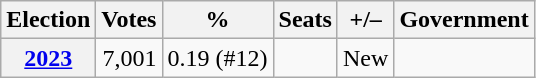<table class=wikitable style="text-align: right;">
<tr>
<th>Election</th>
<th>Votes</th>
<th>%</th>
<th>Seats</th>
<th>+/–</th>
<th>Government</th>
</tr>
<tr>
<th><a href='#'>2023</a></th>
<td>7,001</td>
<td>0.19 (#12)</td>
<td></td>
<td>New</td>
<td></td>
</tr>
</table>
